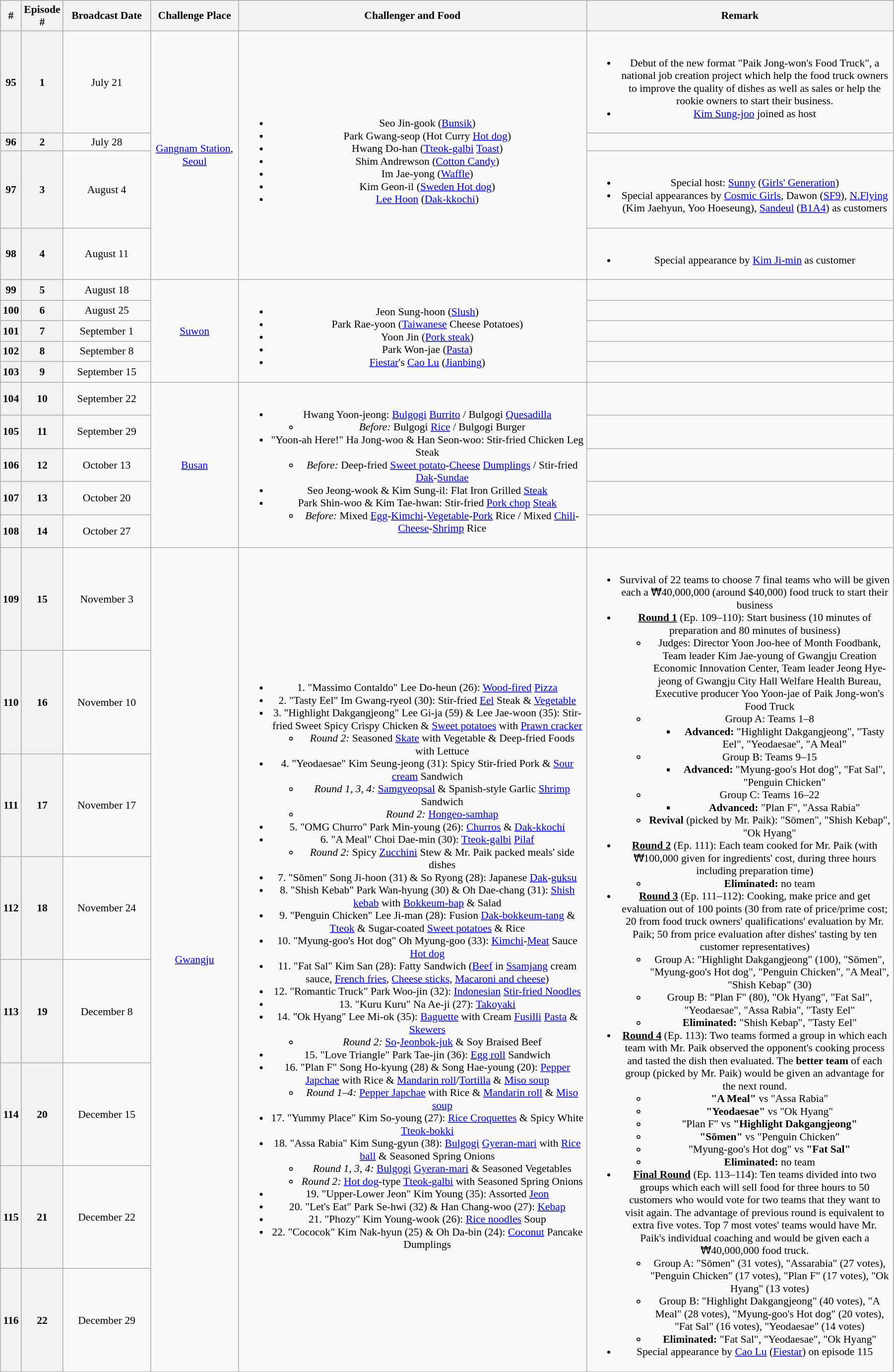<table class="wikitable" style="text-align:center; font-size:90%; width:95%;">
<tr>
<th width="1%">#</th>
<th width="1%">Episode #</th>
<th width="10%">Broadcast Date</th>
<th width="10%">Challenge Place</th>
<th width="40%">Challenger and Food</th>
<th width="35%">Remark</th>
</tr>
<tr>
<th>95</th>
<th>1</th>
<td>July 21</td>
<td rowspan=4><a href='#'>Gangnam Station</a>, <a href='#'>Seoul</a></td>
<td rowspan=4><br><ul><li>Seo Jin-gook (<a href='#'>Bunsik</a>)</li><li>Park Gwang-seop (Hot Curry <a href='#'>Hot dog</a>)</li><li>Hwang Do-han (<a href='#'>Tteok-galbi</a> <a href='#'>Toast</a>)</li><li>Shim Andrewson (<a href='#'>Cotton Candy</a>)</li><li>Im Jae-yong (<a href='#'>Waffle</a>)</li><li>Kim Geon-il (<a href='#'>Sweden Hot dog</a>)</li><li><a href='#'>Lee Hoon</a> (<a href='#'>Dak-kkochi</a>)</li></ul></td>
<td><br><ul><li>Debut of the new format "Paik Jong-won's Food Truck", a national job creation project which help the food truck owners to improve the quality of dishes as well as sales or help the rookie owners to start their business.</li><li><a href='#'>Kim Sung-joo</a> joined as host</li></ul></td>
</tr>
<tr>
<th>96</th>
<th>2</th>
<td>July 28</td>
<td></td>
</tr>
<tr>
<th>97</th>
<th>3</th>
<td>August 4</td>
<td><br><ul><li>Special host: <a href='#'>Sunny</a> (<a href='#'>Girls' Generation</a>)</li><li>Special appearances by <a href='#'>Cosmic Girls</a>, Dawon (<a href='#'>SF9</a>), <a href='#'>N.Flying</a> (Kim Jaehyun, Yoo Hoeseung), <a href='#'>Sandeul</a> (<a href='#'>B1A4</a>) as customers</li></ul></td>
</tr>
<tr>
<th>98</th>
<th>4</th>
<td>August 11</td>
<td><br><ul><li>Special appearance by <a href='#'>Kim Ji-min</a> as customer</li></ul></td>
</tr>
<tr>
<th>99</th>
<th>5</th>
<td>August 18</td>
<td rowspan=5><a href='#'>Suwon</a></td>
<td rowspan=5><br><ul><li>Jeon Sung-hoon (<a href='#'>Slush</a>)</li><li>Park Rae-yoon (<a href='#'>Taiwanese</a> Cheese Potatoes)</li><li>Yoon Jin (<a href='#'>Pork steak</a>)</li><li>Park Won-jae (<a href='#'>Pasta</a>)</li><li><a href='#'>Fiestar</a>'s <a href='#'>Cao Lu</a> (<a href='#'>Jianbing</a>)</li></ul></td>
<td></td>
</tr>
<tr>
<th>100</th>
<th>6</th>
<td>August 25</td>
<td></td>
</tr>
<tr>
<th>101</th>
<th>7</th>
<td>September 1</td>
<td></td>
</tr>
<tr>
<th>102</th>
<th>8</th>
<td>September 8</td>
<td></td>
</tr>
<tr>
<th>103</th>
<th>9</th>
<td>September 15</td>
<td></td>
</tr>
<tr>
<th>104</th>
<th>10</th>
<td>September 22</td>
<td rowspan=5><a href='#'>Busan</a><br></td>
<td rowspan=5><br><ul><li>Hwang Yoon-jeong: <a href='#'>Bulgogi</a> <a href='#'>Burrito</a> / Bulgogi <a href='#'>Quesadilla</a><ul><li><em>Before:</em> Bulgogi <a href='#'>Rice</a> / Bulgogi Burger</li></ul></li><li>"Yoon-ah Here!" Ha Jong-woo & Han Seon-woo: Stir-fried Chicken Leg Steak<ul><li><em>Before:</em> Deep-fried <a href='#'>Sweet potato</a>-<a href='#'>Cheese</a> <a href='#'>Dumplings</a> / Stir-fried <a href='#'>Dak</a>-<a href='#'>Sundae</a></li></ul></li><li>Seo Jeong-wook & Kim Sung-il: Flat Iron Grilled <a href='#'>Steak</a></li><li>Park Shin-woo & Kim Tae-hwan: Stir-fried <a href='#'>Pork chop</a> <a href='#'>Steak</a><ul><li><em>Before:</em> Mixed <a href='#'>Egg</a>-<a href='#'>Kimchi</a>-<a href='#'>Vegetable</a>-<a href='#'>Pork</a> Rice / Mixed <a href='#'>Chili</a>-<a href='#'>Cheese</a>-<a href='#'>Shrimp</a> Rice</li></ul></li></ul></td>
<td></td>
</tr>
<tr>
<th>105</th>
<th>11</th>
<td>September 29</td>
<td></td>
</tr>
<tr>
<th>106</th>
<th>12</th>
<td>October 13</td>
<td></td>
</tr>
<tr>
<th>107</th>
<th>13</th>
<td>October 20</td>
<td></td>
</tr>
<tr>
<th>108</th>
<th>14</th>
<td>October 27</td>
<td></td>
</tr>
<tr>
<th>109</th>
<th>15</th>
<td>November 3</td>
<td rowspan=8><a href='#'>Gwangju</a></td>
<td rowspan=8><br><ul><li>1. "Massimo Contaldo" Lee Do-heun (26): <a href='#'>Wood-fired</a> <a href='#'>Pizza</a></li><li>2. "Tasty Eel" Im Gwang-ryeol (30): Stir-fried <a href='#'>Eel</a> Steak & <a href='#'>Vegetable</a></li><li>3. "Highlight Dakgangjeong" Lee Gi-ja (59) & Lee Jae-woon (35): Stir-fried Sweet Spicy Crispy Chicken & <a href='#'>Sweet potatoes</a> with <a href='#'>Prawn cracker</a><ul><li><em>Round 2:</em> Seasoned <a href='#'>Skate</a> with Vegetable & Deep-fried Foods with Lettuce</li></ul></li><li>4. "Yeodaesae" Kim Seung-jeong (31): Spicy Stir-fried Pork & <a href='#'>Sour cream</a> Sandwich<ul><li><em>Round 1, 3, 4:</em> <a href='#'>Samgyeopsal</a> & Spanish-style Garlic <a href='#'>Shrimp</a> Sandwich</li><li><em>Round 2:</em> <a href='#'>Hongeo-samhap</a></li></ul></li><li>5. "OMG Churro" Park Min-young (26): <a href='#'>Churros</a> & <a href='#'>Dak-kkochi</a></li><li>6. "A Meal" Choi Dae-min (30): <a href='#'>Tteok-galbi</a> <a href='#'>Pilaf</a><ul><li><em>Round 2:</em> Spicy <a href='#'>Zucchini</a> Stew & Mr. Paik packed meals' side dishes</li></ul></li><li>7. "Sōmen" Song Ji-hoon (31) & So Ryong (28): Japanese <a href='#'>Dak</a>-<a href='#'>guksu</a></li><li>8. "Shish Kebab" Park Wan-hyung (30) & Oh Dae-chang (31): <a href='#'>Shish kebab</a> with <a href='#'>Bokkeum-bap</a> & Salad</li><li>9. "Penguin Chicken" Lee Ji-man (28): Fusion <a href='#'>Dak-bokkeum-tang</a> & <a href='#'>Tteok</a> & Sugar-coated <a href='#'>Sweet potatoes</a> & Rice</li><li>10. "Myung-goo's Hot dog" Oh Myung-goo (33): <a href='#'>Kimchi</a>-<a href='#'>Meat</a> Sauce <a href='#'>Hot dog</a></li><li>11. "Fat Sal" Kim San (28): Fatty Sandwich (<a href='#'>Beef</a> in <a href='#'>Ssamjang</a> cream sauce, <a href='#'>French fries</a>, <a href='#'>Cheese sticks</a>, <a href='#'>Macaroni and cheese</a>)</li><li>12. "Romantic Truck" Park Woo-jin (32): <a href='#'>Indonesian</a> <a href='#'>Stir-fried Noodles</a></li><li>13. "Kuru Kuru" Na Ae-ji (27): <a href='#'>Takoyaki</a></li><li>14. "Ok Hyang" Lee Mi-ok (35): <a href='#'>Baguette</a> with Cream <a href='#'>Fusilli</a> <a href='#'>Pasta</a> & <a href='#'>Skewers</a><ul><li><em>Round 2:</em> <a href='#'>So</a>-<a href='#'>Jeonbok-juk</a> & Soy Braised Beef</li></ul></li><li>15. "Love Triangle" Park Tae-jin (36): <a href='#'>Egg roll</a> Sandwich</li><li>16. "Plan F" Song Ho-kyung (28) & Song Hae-young (20): <a href='#'>Pepper Japchae</a> with Rice & <a href='#'>Mandarin roll</a>/<a href='#'>Tortilla</a> & <a href='#'>Miso soup</a><ul><li><em>Round 1–4:</em> <a href='#'>Pepper Japchae</a> with Rice & <a href='#'>Mandarin roll</a> & <a href='#'>Miso soup</a></li></ul></li><li>17. "Yummy Place" Kim So-young (27): <a href='#'>Rice Croquettes</a> & Spicy White <a href='#'>Tteok-bokki</a></li><li>18. "Assa Rabia" Kim Sung-gyun (38): <a href='#'>Bulgogi</a> <a href='#'>Gyeran-mari</a> with <a href='#'>Rice ball</a> & Seasoned Spring Onions<ul><li><em>Round 1, 3, 4:</em> <a href='#'>Bulgogi</a> <a href='#'>Gyeran-mari</a> & Seasoned Vegetables</li><li><em>Round 2:</em> <a href='#'>Hot dog</a>-type <a href='#'>Tteok-galbi</a> with Seasoned Spring Onions</li></ul></li><li>19. "Upper-Lower Jeon" Kim Young (35): Assorted <a href='#'>Jeon</a></li><li>20. "Let's Eat" Park Se-hwi (32) & Han Chang-woo (27): <a href='#'>Kebap</a></li><li>21. "Phozy" Kim Young-wook (26): <a href='#'>Rice noodles</a> Soup</li><li>22. "Cococok" Kim Nak-hyun (25) & Oh Da-bin (24): <a href='#'>Coconut</a> Pancake Dumplings</li></ul></td>
<td rowspan=8><br><ul><li>Survival of 22 teams to choose 7 final teams who will be given each a ₩40,000,000 (around $40,000) food truck to start their business</li><li><u><strong>Round 1</strong></u> (Ep. 109–110): Start business (10 minutes of preparation and 80 minutes of business)<ul><li>Judges: Director Yoon Joo-hee of Month Foodbank, Team leader Kim Jae-young of Gwangju Creation Economic Innovation Center, Team leader Jeong Hye-jeong of Gwangju City Hall Welfare Health Bureau, Executive producer Yoo Yoon-jae of Paik Jong-won's Food Truck</li><li>Group A: Teams 1–8<ul><li><strong>Advanced:</strong> "Highlight Dakgangjeong", "Tasty Eel", "Yeodaesae", "A Meal"</li></ul></li><li>Group B: Teams 9–15<ul><li><strong>Advanced:</strong> "Myung-goo's Hot dog", "Fat Sal", "Penguin Chicken"</li></ul></li><li>Group C: Teams 16–22<ul><li><strong>Advanced:</strong> "Plan F", "Assa Rabia"</li></ul></li><li><strong>Revival</strong> (picked by Mr. Paik): "Sōmen", "Shish Kebap", "Ok Hyang"</li></ul></li><li><u><strong>Round 2</strong></u> (Ep. 111): Each team cooked for Mr. Paik (with ₩100,000 given for ingredients' cost, during three hours including preparation time)<ul><li><strong>Eliminated:</strong> no team</li></ul></li><li><u><strong>Round 3</strong></u> (Ep. 111–112): Cooking, make price and get evaluation out of 100 points (30 from rate of price/prime cost; 20 from food truck owners' qualifications' evaluation by Mr. Paik; 50 from price evaluation after dishes' tasting by ten customer representatives)<ul><li>Group A: "Highlight Dakgangjeong" (100), "Sōmen", "Myung-goo's Hot dog", "Penguin Chicken", "A Meal", "Shish Kebap" (30)</li><li>Group B: "Plan F" (80), "Ok Hyang", "Fat Sal", "Yeodaesae", "Assa Rabia", "Tasty Eel"</li><li><strong>Eliminated:</strong> "Shish Kebap", "Tasty Eel"</li></ul></li><li><u><strong>Round 4</strong></u> (Ep. 113): Two teams formed a group in which each team with Mr. Paik observed the opponent's cooking process and tasted the dish then evaluated. The <strong>better team</strong> of each group (picked by Mr. Paik) would be given an advantage for the next round.<ul><li><strong>"A Meal"</strong> vs "Assa Rabia"</li><li><strong>"Yeodaesae"</strong> vs "Ok Hyang"</li><li>"Plan F" vs <strong>"Highlight Dakgangjeong"</strong></li><li><strong>"Sōmen"</strong> vs "Penguin Chicken"</li><li>"Myung-goo's Hot dog" vs <strong>"Fat Sal"</strong></li><li><strong>Eliminated:</strong> no team</li></ul></li><li><u><strong>Final Round</strong></u> (Ep. 113–114): Ten teams divided into two groups which each will sell food for three hours to 50 customers who would vote for two teams that they want to visit again. The advantage of previous round is equivalent to extra five votes. Top 7 most votes' teams would have Mr. Paik's individual coaching and would be given each a ₩40,000,000 food truck.<ul><li>Group A: "Sōmen" (31 votes), "Assarabia" (27 votes), "Penguin Chicken" (17 votes), "Plan F" (17 votes), "Ok Hyang" (13 votes)</li><li>Group B: "Highlight Dakgangjeong" (40 votes), "A Meal" (28 votes), "Myung-goo's Hot dog" (20 votes), "Fat Sal" (16 votes), "Yeodaesae" (14 votes)</li><li><strong>Eliminated:</strong> "Fat Sal", "Yeodaesae", "Ok Hyang"</li></ul></li><li>Special appearance by <a href='#'>Cao Lu</a> (<a href='#'>Fiestar</a>) on episode 115</li></ul></td>
</tr>
<tr>
<th>110</th>
<th>16</th>
<td>November 10</td>
</tr>
<tr>
<th>111</th>
<th>17</th>
<td>November 17</td>
</tr>
<tr>
<th>112</th>
<th>18</th>
<td>November 24</td>
</tr>
<tr>
<th>113</th>
<th>19</th>
<td>December 8</td>
</tr>
<tr>
<th>114</th>
<th>20</th>
<td>December 15</td>
</tr>
<tr>
<th>115</th>
<th>21</th>
<td>December 22</td>
</tr>
<tr>
<th>116</th>
<th>22</th>
<td>December 29</td>
</tr>
</table>
